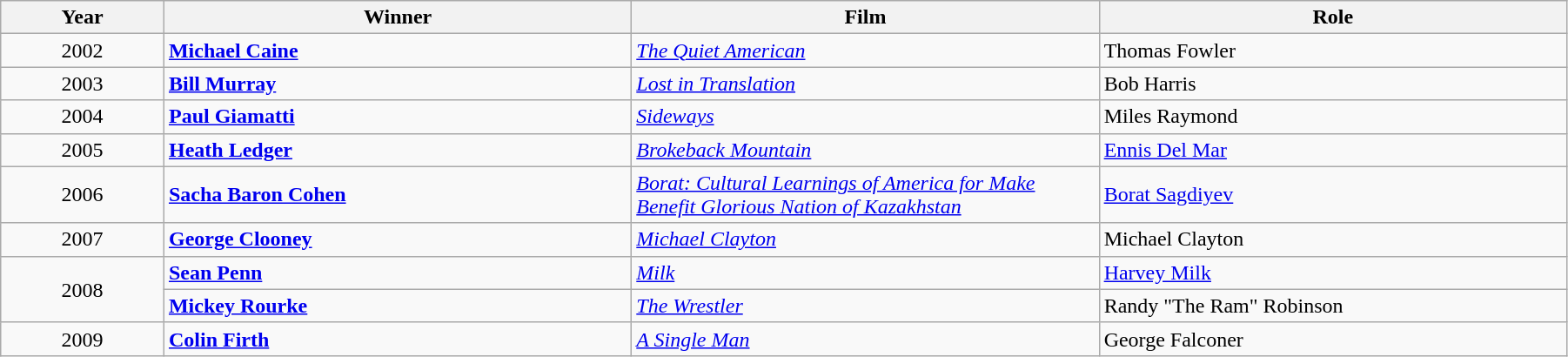<table class="wikitable" width="95%" cellpadding="5">
<tr>
<th width="100"><strong>Year</strong></th>
<th width="300"><strong>Winner</strong></th>
<th width="300"><strong>Film</strong></th>
<th width="300"><strong>Role</strong></th>
</tr>
<tr>
<td style="text-align:center;">2002</td>
<td><strong><a href='#'>Michael Caine</a></strong></td>
<td><em><a href='#'>The Quiet American</a></em></td>
<td>Thomas Fowler</td>
</tr>
<tr>
<td style="text-align:center;">2003</td>
<td><strong><a href='#'>Bill Murray</a></strong></td>
<td><em><a href='#'>Lost in Translation</a></em></td>
<td>Bob Harris</td>
</tr>
<tr>
<td style="text-align:center;">2004</td>
<td><strong><a href='#'>Paul Giamatti</a></strong></td>
<td><em><a href='#'>Sideways</a></em></td>
<td>Miles Raymond</td>
</tr>
<tr>
<td style="text-align:center;">2005</td>
<td><strong><a href='#'>Heath Ledger</a></strong></td>
<td><em><a href='#'>Brokeback Mountain</a></em></td>
<td><a href='#'>Ennis Del Mar</a></td>
</tr>
<tr>
<td style="text-align:center;">2006</td>
<td><strong><a href='#'>Sacha Baron Cohen</a></strong></td>
<td><em><a href='#'>Borat: Cultural Learnings of America for Make Benefit Glorious Nation of Kazakhstan</a></em></td>
<td><a href='#'>Borat Sagdiyev</a></td>
</tr>
<tr>
<td style="text-align:center;">2007</td>
<td><strong><a href='#'>George Clooney</a></strong></td>
<td><em><a href='#'>Michael Clayton</a></em></td>
<td>Michael Clayton</td>
</tr>
<tr>
<td rowspan="2" style="text-align:center;">2008</td>
<td><strong><a href='#'>Sean Penn</a></strong></td>
<td><em><a href='#'>Milk</a></em></td>
<td><a href='#'>Harvey Milk</a></td>
</tr>
<tr>
<td><strong><a href='#'>Mickey Rourke</a></strong></td>
<td><em><a href='#'>The Wrestler</a></em></td>
<td>Randy "The Ram" Robinson</td>
</tr>
<tr>
<td style="text-align:center;">2009</td>
<td><strong><a href='#'>Colin Firth</a></strong></td>
<td><em><a href='#'>A Single Man</a></em></td>
<td>George Falconer</td>
</tr>
</table>
